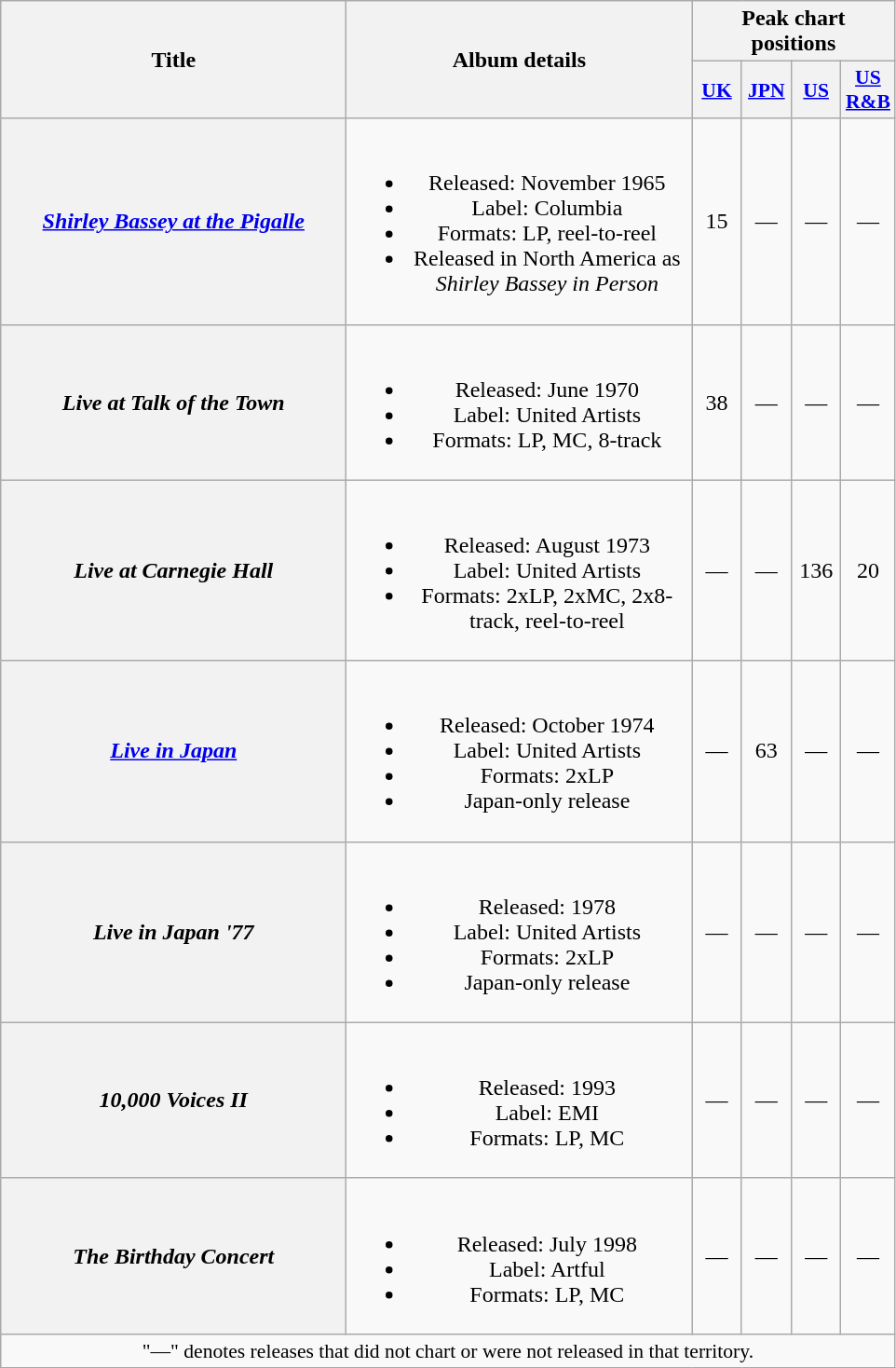<table class="wikitable plainrowheaders" style="text-align:center;">
<tr>
<th rowspan="2" scope="col" style="width:15em;">Title</th>
<th rowspan="2" scope="col" style="width:15em;">Album details</th>
<th colspan="4" scope="col">Peak chart positions</th>
</tr>
<tr>
<th scope="col" style="width:2em;font-size:90%;"><a href='#'>UK</a><br></th>
<th scope="col" style="width:2em;font-size:90%;"><a href='#'>JPN</a><br></th>
<th scope="col" style="width:2em;font-size:90%;"><a href='#'>US</a><br></th>
<th scope="col" style="width:2em;font-size:90%;"><a href='#'>US R&B</a><br></th>
</tr>
<tr>
<th scope="row"><em><a href='#'>Shirley Bassey at the Pigalle</a></em></th>
<td><br><ul><li>Released: November 1965</li><li>Label: Columbia</li><li>Formats: LP, reel-to-reel</li><li>Released in North America as <em>Shirley Bassey in Person</em></li></ul></td>
<td>15</td>
<td>—</td>
<td>—</td>
<td>—</td>
</tr>
<tr>
<th scope="row"><em>Live at Talk of the Town</em></th>
<td><br><ul><li>Released: June 1970</li><li>Label: United Artists</li><li>Formats: LP, MC, 8-track</li></ul></td>
<td>38</td>
<td>—</td>
<td>—</td>
<td>—</td>
</tr>
<tr>
<th scope="row"><em>Live at Carnegie Hall</em></th>
<td><br><ul><li>Released: August 1973</li><li>Label: United Artists</li><li>Formats: 2xLP, 2xMC, 2x8-track, reel-to-reel</li></ul></td>
<td>—</td>
<td>—</td>
<td>136</td>
<td>20</td>
</tr>
<tr>
<th scope="row"><em><a href='#'>Live in Japan</a></em></th>
<td><br><ul><li>Released: October 1974</li><li>Label: United Artists</li><li>Formats: 2xLP</li><li>Japan-only release</li></ul></td>
<td>—</td>
<td>63</td>
<td>—</td>
<td>—</td>
</tr>
<tr>
<th scope="row"><em>Live in Japan '77</em></th>
<td><br><ul><li>Released: 1978</li><li>Label: United Artists</li><li>Formats: 2xLP</li><li>Japan-only release</li></ul></td>
<td>—</td>
<td>—</td>
<td>—</td>
<td>—</td>
</tr>
<tr>
<th scope="row"><em>10,000 Voices II</em></th>
<td><br><ul><li>Released: 1993</li><li>Label: EMI</li><li>Formats: LP, MC</li></ul></td>
<td>—</td>
<td>—</td>
<td>—</td>
<td>—</td>
</tr>
<tr>
<th scope="row"><em>The Birthday Concert</em></th>
<td><br><ul><li>Released: July 1998</li><li>Label: Artful</li><li>Formats: LP, MC</li></ul></td>
<td>—</td>
<td>—</td>
<td>—</td>
<td>—</td>
</tr>
<tr>
<td colspan="6" style="font-size:90%">"—" denotes releases that did not chart or were not released in that territory.</td>
</tr>
</table>
